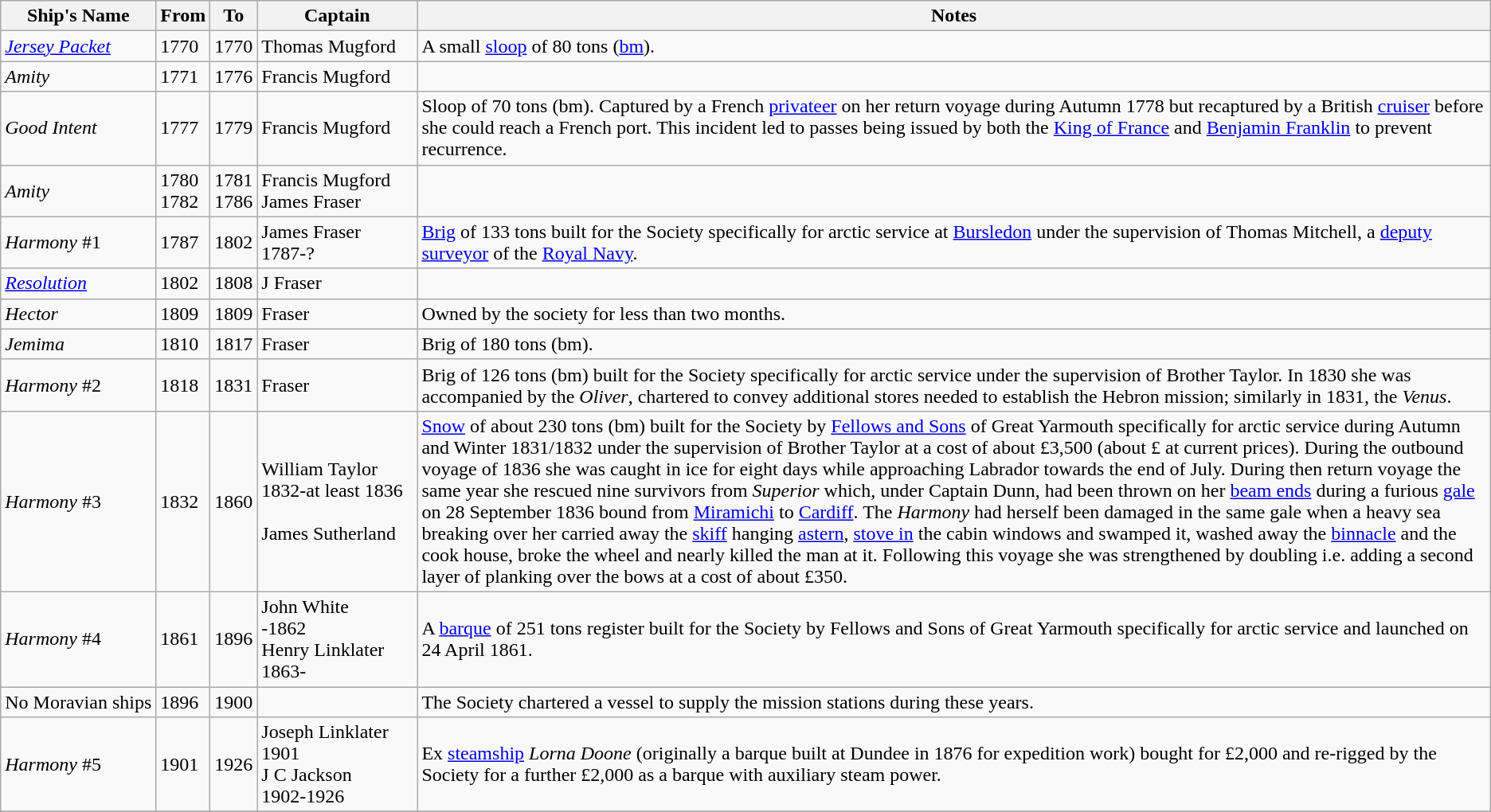<table class="wikitable">
<tr>
<th>Ship's Name</th>
<th>From</th>
<th>To</th>
<th>Captain</th>
<th>Notes</th>
</tr>
<tr>
<td><em><a href='#'>Jersey Packet</a></em></td>
<td>1770</td>
<td>1770</td>
<td>Thomas Mugford</td>
<td>A small <a href='#'>sloop</a> of 80 tons (<a href='#'>bm</a>).</td>
</tr>
<tr>
<td><em>Amity</em></td>
<td>1771</td>
<td>1776</td>
<td>Francis Mugford</td>
<td></td>
</tr>
<tr>
<td><em>Good Intent</em></td>
<td>1777</td>
<td>1779</td>
<td>Francis Mugford</td>
<td>Sloop of 70 tons (bm). Captured by a French <a href='#'>privateer</a> on her return voyage during Autumn 1778 but recaptured by a British <a href='#'>cruiser</a> before she could reach a French port. This incident led to passes being issued by both the <a href='#'>King of France</a> and <a href='#'>Benjamin Franklin</a> to prevent recurrence.</td>
</tr>
<tr>
<td><em>Amity</em></td>
<td>1780<br>1782</td>
<td>1781<br>1786</td>
<td>Francis Mugford<br>James Fraser</td>
<td></td>
</tr>
<tr>
<td><em>Harmony</em> #1</td>
<td>1787</td>
<td>1802</td>
<td>James Fraser 1787‑?</td>
<td><a href='#'>Brig</a> of 133 tons built for the Society specifically for arctic service at <a href='#'>Bursledon</a> under the supervision of Thomas Mitchell, a <a href='#'>deputy surveyor</a> of the <a href='#'>Royal Navy</a>.</td>
</tr>
<tr>
<td><a href='#'><em>Resolution</em></a></td>
<td>1802</td>
<td>1808</td>
<td>J Fraser</td>
</tr>
<tr>
<td><em>Hector</em></td>
<td>1809</td>
<td>1809</td>
<td>Fraser</td>
<td>Owned by the society for less than two months.</td>
</tr>
<tr>
<td><em>Jemima</em></td>
<td>1810</td>
<td>1817</td>
<td>Fraser</td>
<td>Brig of 180 tons (bm).</td>
</tr>
<tr>
<td><em>Harmony</em> #2</td>
<td>1818</td>
<td>1831</td>
<td>Fraser</td>
<td>Brig of 126 tons (bm) built for the Society specifically for arctic service under the supervision of Brother Taylor. In 1830 she was accompanied by the <em>Oliver</em>, chartered to convey additional stores needed to establish the Hebron mission; similarly in 1831, the <em>Venus</em>.</td>
</tr>
<tr>
<td><em>Harmony</em> #3</td>
<td>1832</td>
<td>1860</td>
<td>William Taylor<br>1832‑at least 1836<br><br>James Sutherland</td>
<td><a href='#'>Snow</a> of about 230 tons (bm) built for the Society by <a href='#'>Fellows and Sons</a> of Great Yarmouth specifically for arctic service during Autumn and Winter 1831/1832 under the supervision of Brother Taylor at a cost of about £3,500 (about £ at current prices). During the outbound voyage of 1836 she was caught in ice for eight days while approaching Labrador towards the end of July. During then return voyage the same year she rescued nine survivors from <em>Superior</em> which, under Captain Dunn, had been thrown on her <a href='#'>beam ends</a> during a furious <a href='#'>gale</a> on 28 September 1836 bound from <a href='#'>Miramichi</a> to <a href='#'>Cardiff</a>. The <em>Harmony</em> had herself been damaged in the same gale when a heavy sea breaking over her carried away the <a href='#'>skiff</a> hanging <a href='#'>astern</a>, <a href='#'>stove in</a> the cabin windows and swamped it, washed away the <a href='#'>binnacle</a> and the cook house, broke the wheel and nearly killed the man at it. Following this voyage she was strengthened by doubling i.e. adding a second layer of planking over the bows at a cost of about £350.</td>
</tr>
<tr>
<td><em>Harmony</em> #4</td>
<td>1861</td>
<td>1896</td>
<td>John White<br>‑1862 Henry Linklater 1863‑</td>
<td>A <a href='#'>barque</a> of 251 tons register built for the Society by Fellows and Sons of Great Yarmouth specifically for arctic service and launched on 24 April 1861.</td>
</tr>
<tr>
<td>No Moravian ships</td>
<td>1896</td>
<td>1900</td>
<td></td>
<td>The Society chartered a vessel to supply the mission stations during these years.</td>
</tr>
<tr>
<td><em>Harmony</em> #5</td>
<td>1901</td>
<td>1926</td>
<td>Joseph Linklater 1901<br>J C Jackson 1902‑1926</td>
<td>Ex <a href='#'>steamship</a> <em>Lorna Doone</em> (originally a barque built at Dundee in 1876 for expedition work) bought for £2,000 and re-rigged by the Society for a further £2,000 as a barque with auxiliary steam power.</td>
</tr>
<tr>
</tr>
</table>
